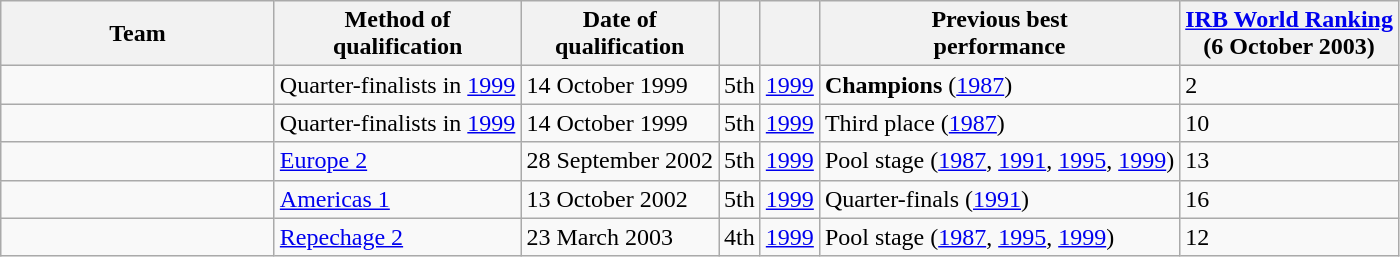<table class="wikitable sortable">
<tr>
<th width=175px>Team</th>
<th>Method of<br>qualification</th>
<th>Date of<br>qualification</th>
<th data-sort-type="number"></th>
<th></th>
<th>Previous best<br>performance</th>
<th><a href='#'>IRB World Ranking</a><br>(6 October 2003)</th>
</tr>
<tr>
<td style=white-space:nowrap></td>
<td>Quarter-finalists in <a href='#'>1999</a></td>
<td>14 October 1999</td>
<td align=center>5th</td>
<td align=center><a href='#'>1999</a></td>
<td><strong>Champions</strong> (<a href='#'>1987</a>)</td>
<td>2</td>
</tr>
<tr>
<td style=white-space:nowrap></td>
<td>Quarter-finalists in <a href='#'>1999</a></td>
<td>14 October 1999</td>
<td align=center>5th</td>
<td align=center><a href='#'>1999</a></td>
<td>Third place (<a href='#'>1987</a>)</td>
<td>10</td>
</tr>
<tr>
<td style=white-space:nowrap></td>
<td><a href='#'>Europe 2</a></td>
<td>28 September 2002</td>
<td align=center>5th</td>
<td align=center><a href='#'>1999</a></td>
<td>Pool stage (<a href='#'>1987</a>, <a href='#'>1991</a>, <a href='#'>1995</a>, <a href='#'>1999</a>)</td>
<td>13</td>
</tr>
<tr>
<td style=white-space:nowrap></td>
<td><a href='#'>Americas 1</a></td>
<td>13 October 2002</td>
<td align=center>5th</td>
<td align=center><a href='#'>1999</a></td>
<td>Quarter-finals (<a href='#'>1991</a>)</td>
<td>16</td>
</tr>
<tr>
<td style=white-space:nowrap></td>
<td><a href='#'>Repechage 2</a></td>
<td>23 March 2003</td>
<td align=center>4th</td>
<td align=center><a href='#'>1999</a></td>
<td>Pool stage (<a href='#'>1987</a>, <a href='#'>1995</a>, <a href='#'>1999</a>)</td>
<td>12</td>
</tr>
</table>
